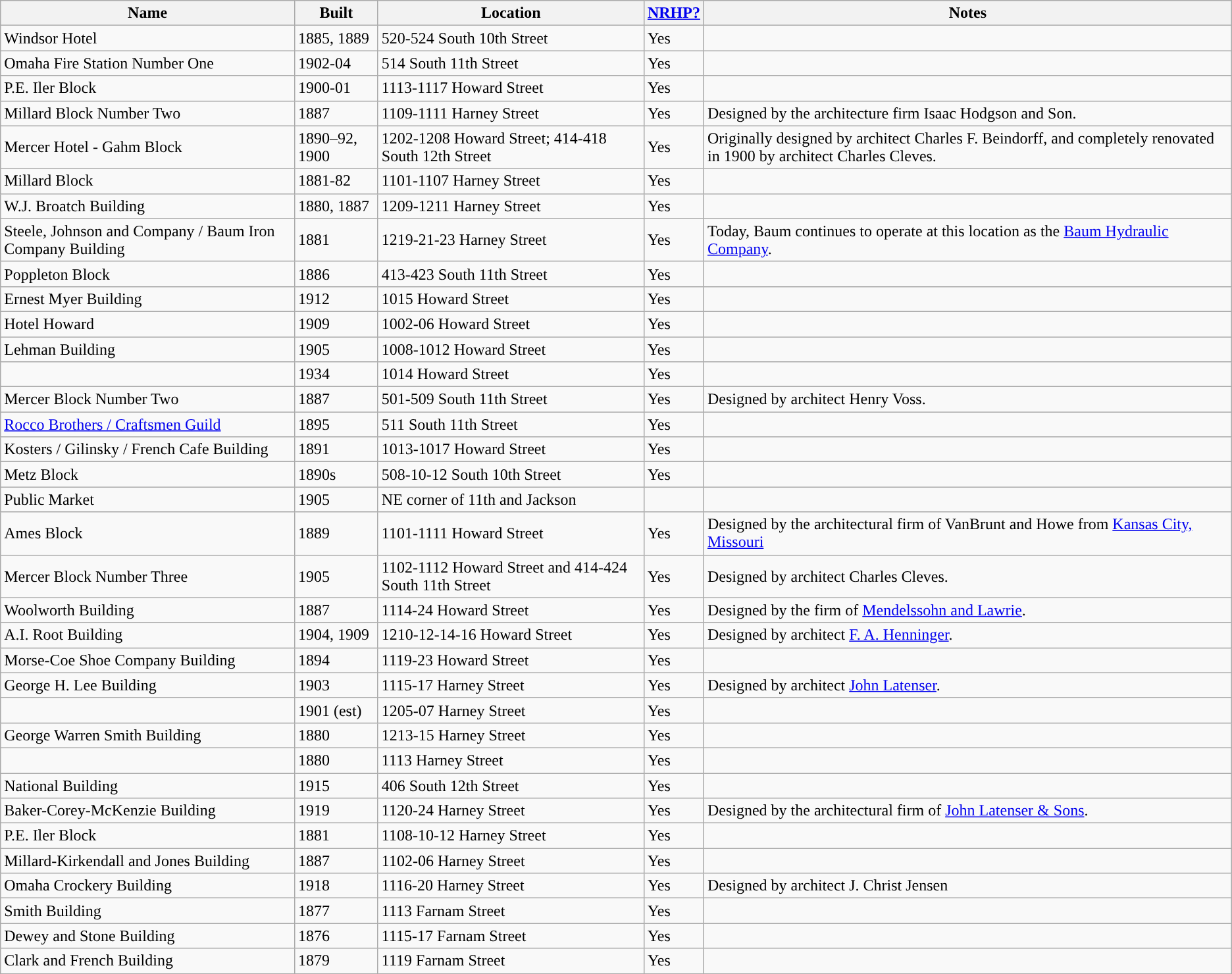<table class="wikitable sortable">
<tr>
<th style="background-color:">Name</th>
<th style="background-color:">Built</th>
<th style="background-color:">Location</th>
<th style="background-color:"><a href='#'>NRHP?</a></th>
<th style="background-color:">Notes</th>
</tr>
<tr>
<td>Windsor Hotel</td>
<td>1885, 1889</td>
<td>520-524 South 10th Street</td>
<td>Yes</td>
<td></td>
</tr>
<tr>
<td>Omaha Fire Station Number One</td>
<td>1902-04</td>
<td>514 South 11th Street</td>
<td>Yes</td>
<td></td>
</tr>
<tr>
<td>P.E. Iler Block</td>
<td>1900-01</td>
<td>1113-1117 Howard Street</td>
<td>Yes</td>
<td></td>
</tr>
<tr>
<td>Millard Block Number Two</td>
<td>1887</td>
<td>1109-1111 Harney Street</td>
<td>Yes</td>
<td>Designed by the architecture firm Isaac Hodgson and Son.</td>
</tr>
<tr>
<td>Mercer Hotel - Gahm Block</td>
<td>1890–92, 1900</td>
<td>1202-1208 Howard Street; 414-418 South 12th Street</td>
<td>Yes</td>
<td>Originally designed by architect Charles F. Beindorff, and completely renovated in 1900 by architect Charles Cleves.</td>
</tr>
<tr>
<td>Millard Block</td>
<td>1881-82</td>
<td>1101-1107 Harney Street</td>
<td>Yes</td>
<td></td>
</tr>
<tr>
<td>W.J. Broatch Building</td>
<td>1880, 1887</td>
<td>1209-1211 Harney Street</td>
<td>Yes</td>
<td></td>
</tr>
<tr>
<td>Steele, Johnson and Company / Baum Iron Company Building</td>
<td>1881</td>
<td>1219-21-23 Harney Street</td>
<td>Yes</td>
<td>Today, Baum continues to operate at this location as the <a href='#'>Baum Hydraulic Company</a>.</td>
</tr>
<tr>
<td>Poppleton Block</td>
<td>1886</td>
<td>413-423 South 11th Street</td>
<td>Yes</td>
<td></td>
</tr>
<tr>
<td>Ernest Myer Building</td>
<td>1912</td>
<td>1015 Howard Street</td>
<td>Yes</td>
<td></td>
</tr>
<tr>
<td>Hotel Howard</td>
<td>1909</td>
<td>1002-06 Howard Street</td>
<td>Yes</td>
<td></td>
</tr>
<tr>
<td>Lehman Building</td>
<td>1905</td>
<td>1008-1012 Howard Street</td>
<td>Yes</td>
<td></td>
</tr>
<tr>
<td></td>
<td>1934</td>
<td>1014 Howard Street</td>
<td>Yes</td>
<td></td>
</tr>
<tr>
<td>Mercer Block Number Two</td>
<td>1887</td>
<td>501-509 South 11th Street</td>
<td>Yes</td>
<td>Designed by architect Henry Voss.</td>
</tr>
<tr>
<td><a href='#'>Rocco Brothers / Craftsmen Guild</a></td>
<td>1895</td>
<td>511 South 11th Street</td>
<td>Yes</td>
<td></td>
</tr>
<tr>
<td>Kosters / Gilinsky / French Cafe Building</td>
<td>1891</td>
<td>1013-1017 Howard Street</td>
<td>Yes</td>
<td></td>
</tr>
<tr>
<td>Metz Block</td>
<td>1890s</td>
<td>508-10-12 South 10th Street</td>
<td>Yes</td>
<td></td>
</tr>
<tr>
<td>Public Market</td>
<td>1905</td>
<td>NE corner of 11th and Jackson</td>
<td></td>
<td></td>
</tr>
<tr>
<td>Ames Block</td>
<td>1889</td>
<td>1101-1111 Howard Street</td>
<td>Yes</td>
<td>Designed by the architectural firm of VanBrunt and Howe from <a href='#'>Kansas City, Missouri</a></td>
</tr>
<tr>
<td>Mercer Block Number Three</td>
<td>1905</td>
<td>1102-1112 Howard Street and 414-424 South 11th Street</td>
<td>Yes</td>
<td>Designed by architect Charles Cleves.</td>
</tr>
<tr>
<td>Woolworth Building</td>
<td>1887</td>
<td>1114-24 Howard Street</td>
<td>Yes</td>
<td>Designed by the firm of <a href='#'>Mendelssohn and Lawrie</a>.</td>
</tr>
<tr>
<td>A.I. Root Building</td>
<td>1904, 1909</td>
<td>1210-12-14-16 Howard Street</td>
<td>Yes</td>
<td>Designed by architect <a href='#'>F. A. Henninger</a>.</td>
</tr>
<tr>
<td>Morse-Coe Shoe Company Building</td>
<td>1894</td>
<td>1119-23 Howard Street</td>
<td>Yes</td>
<td></td>
</tr>
<tr>
<td>George H. Lee Building</td>
<td>1903</td>
<td>1115-17 Harney Street</td>
<td>Yes</td>
<td>Designed by architect <a href='#'>John Latenser</a>.</td>
</tr>
<tr>
<td></td>
<td>1901 (est)</td>
<td>1205-07 Harney Street</td>
<td>Yes</td>
<td></td>
</tr>
<tr>
<td>George Warren Smith Building</td>
<td>1880</td>
<td>1213-15 Harney Street</td>
<td>Yes</td>
<td></td>
</tr>
<tr>
<td></td>
<td>1880</td>
<td>1113 Harney Street</td>
<td>Yes</td>
<td></td>
</tr>
<tr>
<td>National Building</td>
<td>1915</td>
<td>406 South 12th Street</td>
<td>Yes</td>
<td></td>
</tr>
<tr>
<td>Baker-Corey-McKenzie Building</td>
<td>1919</td>
<td>1120-24 Harney Street</td>
<td>Yes</td>
<td>Designed by the architectural firm of <a href='#'>John Latenser & Sons</a>.</td>
</tr>
<tr>
<td>P.E. Iler Block</td>
<td>1881</td>
<td>1108-10-12 Harney Street</td>
<td>Yes</td>
<td></td>
</tr>
<tr>
<td>Millard-Kirkendall and Jones Building</td>
<td>1887</td>
<td>1102-06 Harney Street</td>
<td>Yes</td>
<td></td>
</tr>
<tr>
<td>Omaha Crockery Building</td>
<td>1918</td>
<td>1116-20 Harney Street</td>
<td>Yes</td>
<td>Designed by architect J. Christ Jensen</td>
</tr>
<tr>
<td>Smith Building</td>
<td>1877</td>
<td>1113 Farnam Street</td>
<td>Yes</td>
<td></td>
</tr>
<tr>
<td>Dewey and Stone Building</td>
<td>1876</td>
<td>1115-17 Farnam Street</td>
<td>Yes</td>
<td></td>
</tr>
<tr>
<td>Clark and French Building</td>
<td>1879</td>
<td>1119 Farnam Street</td>
<td>Yes</td>
<td></td>
</tr>
<tr>
</tr>
</table>
